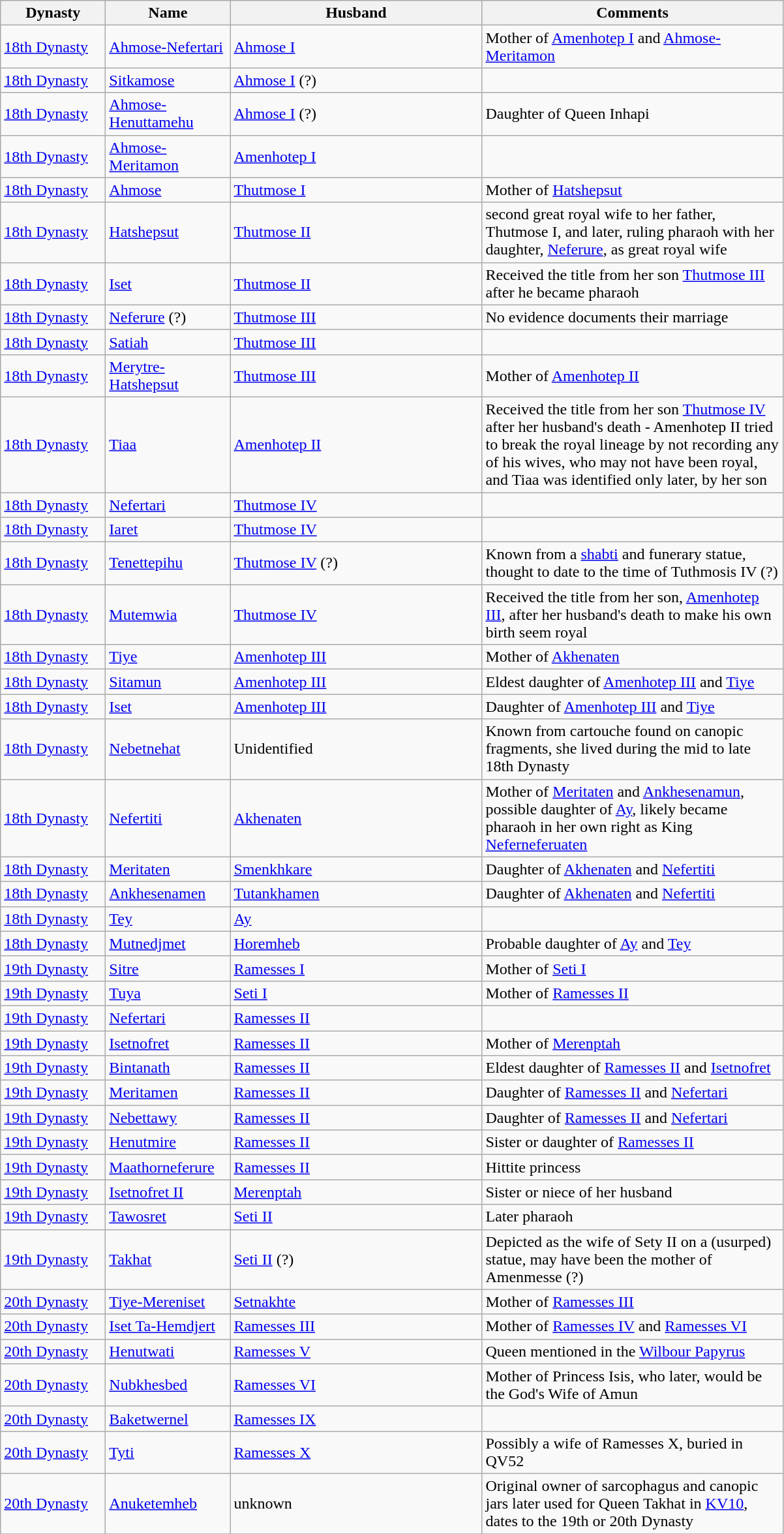<table class="wikitable">
<tr>
<th width="100">Dynasty</th>
<th width="120">Name</th>
<th width="250">Husband</th>
<th width="300">Comments</th>
</tr>
<tr>
<td><a href='#'>18th Dynasty</a></td>
<td><a href='#'>Ahmose-Nefertari</a></td>
<td><a href='#'>Ahmose I</a></td>
<td>Mother of <a href='#'>Amenhotep I</a> and <a href='#'>Ahmose-Meritamon</a></td>
</tr>
<tr>
<td><a href='#'>18th Dynasty</a></td>
<td><a href='#'>Sitkamose</a></td>
<td><a href='#'>Ahmose I</a> (?)</td>
<td></td>
</tr>
<tr>
<td><a href='#'>18th Dynasty</a></td>
<td><a href='#'>Ahmose-Henuttamehu</a></td>
<td><a href='#'>Ahmose I</a> (?)</td>
<td>Daughter of Queen Inhapi</td>
</tr>
<tr>
<td><a href='#'>18th Dynasty</a></td>
<td><a href='#'>Ahmose-Meritamon</a></td>
<td><a href='#'>Amenhotep I</a></td>
<td></td>
</tr>
<tr>
<td><a href='#'>18th Dynasty</a></td>
<td><a href='#'>Ahmose</a></td>
<td><a href='#'>Thutmose I</a></td>
<td>Mother of <a href='#'>Hatshepsut</a></td>
</tr>
<tr>
<td><a href='#'>18th Dynasty</a></td>
<td><a href='#'>Hatshepsut</a></td>
<td><a href='#'>Thutmose II</a></td>
<td>second great royal wife to her father, Thutmose I, and later, ruling pharaoh with her daughter, <a href='#'>Neferure</a>, as great royal wife</td>
</tr>
<tr>
<td><a href='#'>18th Dynasty</a></td>
<td><a href='#'>Iset</a></td>
<td><a href='#'>Thutmose II</a></td>
<td>Received the title from her son <a href='#'>Thutmose III</a> after he became pharaoh</td>
</tr>
<tr>
<td><a href='#'>18th Dynasty</a></td>
<td><a href='#'>Neferure</a> (?)</td>
<td><a href='#'>Thutmose III</a></td>
<td>No evidence documents their marriage</td>
</tr>
<tr>
<td><a href='#'>18th Dynasty</a></td>
<td><a href='#'>Satiah</a></td>
<td><a href='#'>Thutmose III</a></td>
<td></td>
</tr>
<tr>
<td><a href='#'>18th Dynasty</a></td>
<td><a href='#'>Merytre-Hatshepsut</a></td>
<td><a href='#'>Thutmose III</a></td>
<td>Mother of <a href='#'>Amenhotep II</a></td>
</tr>
<tr>
<td><a href='#'>18th Dynasty</a></td>
<td><a href='#'>Tiaa</a></td>
<td><a href='#'>Amenhotep II</a></td>
<td>Received the title from her son <a href='#'>Thutmose IV</a> after her husband's death - Amenhotep II tried to break the royal lineage by not recording any of his wives, who may not have been royal, and Tiaa was identified only later, by her son</td>
</tr>
<tr>
<td><a href='#'>18th Dynasty</a></td>
<td><a href='#'>Nefertari</a></td>
<td><a href='#'>Thutmose IV</a></td>
<td></td>
</tr>
<tr>
<td><a href='#'>18th Dynasty</a></td>
<td><a href='#'>Iaret</a></td>
<td><a href='#'>Thutmose IV</a></td>
<td></td>
</tr>
<tr>
<td><a href='#'>18th Dynasty</a></td>
<td><a href='#'>Tenettepihu</a></td>
<td><a href='#'>Thutmose IV</a> (?)</td>
<td>Known from a <a href='#'>shabti</a> and funerary statue, thought to date to the time of Tuthmosis IV (?)</td>
</tr>
<tr>
<td><a href='#'>18th Dynasty</a></td>
<td><a href='#'>Mutemwia</a></td>
<td><a href='#'>Thutmose IV</a></td>
<td>Received the title from her son, <a href='#'>Amenhotep III</a>, after her husband's death to make his own birth seem royal</td>
</tr>
<tr>
<td><a href='#'>18th Dynasty</a></td>
<td><a href='#'>Tiye</a></td>
<td><a href='#'>Amenhotep III</a></td>
<td>Mother of <a href='#'>Akhenaten</a></td>
</tr>
<tr>
<td><a href='#'>18th Dynasty</a></td>
<td><a href='#'>Sitamun</a></td>
<td><a href='#'>Amenhotep III</a></td>
<td>Eldest daughter of <a href='#'>Amenhotep III</a> and <a href='#'>Tiye</a></td>
</tr>
<tr>
<td><a href='#'>18th Dynasty</a></td>
<td><a href='#'>Iset</a></td>
<td><a href='#'>Amenhotep III</a></td>
<td>Daughter of <a href='#'>Amenhotep III</a> and <a href='#'>Tiye</a></td>
</tr>
<tr>
<td><a href='#'>18th Dynasty</a></td>
<td><a href='#'>Nebetnehat</a></td>
<td>Unidentified</td>
<td>Known from cartouche found on canopic fragments, she lived during the mid to late 18th Dynasty</td>
</tr>
<tr>
<td><a href='#'>18th Dynasty</a></td>
<td><a href='#'>Nefertiti</a></td>
<td><a href='#'>Akhenaten</a></td>
<td>Mother of <a href='#'>Meritaten</a> and <a href='#'>Ankhesenamun</a>, possible daughter of <a href='#'>Ay</a>, likely became pharaoh in her own right as King <a href='#'>Neferneferuaten</a></td>
</tr>
<tr>
<td><a href='#'>18th Dynasty</a></td>
<td><a href='#'>Meritaten</a></td>
<td><a href='#'>Smenkhkare</a></td>
<td>Daughter of <a href='#'>Akhenaten</a> and <a href='#'>Nefertiti</a></td>
</tr>
<tr>
<td><a href='#'>18th Dynasty</a></td>
<td><a href='#'>Ankhesenamen</a></td>
<td><a href='#'>Tutankhamen</a></td>
<td>Daughter of <a href='#'>Akhenaten</a> and <a href='#'>Nefertiti</a></td>
</tr>
<tr>
<td><a href='#'>18th Dynasty</a></td>
<td><a href='#'>Tey</a></td>
<td><a href='#'>Ay</a></td>
<td></td>
</tr>
<tr>
<td><a href='#'>18th Dynasty</a></td>
<td><a href='#'>Mutnedjmet</a></td>
<td><a href='#'>Horemheb</a></td>
<td>Probable daughter of <a href='#'>Ay</a> and <a href='#'>Tey</a></td>
</tr>
<tr>
<td><a href='#'>19th Dynasty</a></td>
<td><a href='#'>Sitre</a></td>
<td><a href='#'>Ramesses I</a></td>
<td>Mother of <a href='#'>Seti I</a></td>
</tr>
<tr>
<td><a href='#'>19th Dynasty</a></td>
<td><a href='#'>Tuya</a></td>
<td><a href='#'>Seti I</a></td>
<td>Mother of <a href='#'>Ramesses II</a></td>
</tr>
<tr>
<td><a href='#'>19th Dynasty</a></td>
<td><a href='#'>Nefertari</a></td>
<td><a href='#'>Ramesses II</a></td>
<td></td>
</tr>
<tr>
<td><a href='#'>19th Dynasty</a></td>
<td><a href='#'>Isetnofret</a></td>
<td><a href='#'>Ramesses II</a></td>
<td>Mother of <a href='#'>Merenptah</a></td>
</tr>
<tr>
<td><a href='#'>19th Dynasty</a></td>
<td><a href='#'>Bintanath</a></td>
<td><a href='#'>Ramesses II</a></td>
<td>Eldest daughter of <a href='#'>Ramesses II</a> and <a href='#'>Isetnofret</a></td>
</tr>
<tr>
<td><a href='#'>19th Dynasty</a></td>
<td><a href='#'>Meritamen</a></td>
<td><a href='#'>Ramesses II</a></td>
<td>Daughter of <a href='#'>Ramesses II</a> and <a href='#'>Nefertari</a></td>
</tr>
<tr>
<td><a href='#'>19th Dynasty</a></td>
<td><a href='#'>Nebettawy</a></td>
<td><a href='#'>Ramesses II</a></td>
<td>Daughter of <a href='#'>Ramesses II</a> and <a href='#'>Nefertari</a></td>
</tr>
<tr>
<td><a href='#'>19th Dynasty</a></td>
<td><a href='#'>Henutmire</a></td>
<td><a href='#'>Ramesses II</a></td>
<td>Sister or daughter of <a href='#'>Ramesses II</a></td>
</tr>
<tr>
<td><a href='#'>19th Dynasty</a></td>
<td><a href='#'>Maathorneferure</a></td>
<td><a href='#'>Ramesses II</a></td>
<td>Hittite princess</td>
</tr>
<tr>
<td><a href='#'>19th Dynasty</a></td>
<td><a href='#'>Isetnofret II</a></td>
<td><a href='#'>Merenptah</a></td>
<td>Sister or niece of her husband</td>
</tr>
<tr>
<td><a href='#'>19th Dynasty</a></td>
<td><a href='#'>Tawosret</a></td>
<td><a href='#'>Seti II</a></td>
<td>Later pharaoh</td>
</tr>
<tr>
<td><a href='#'>19th Dynasty</a></td>
<td><a href='#'>Takhat</a></td>
<td><a href='#'>Seti II</a> (?)</td>
<td>Depicted as the wife of Sety II on a (usurped) statue, may have been the mother of Amenmesse (?)</td>
</tr>
<tr>
<td><a href='#'>20th Dynasty</a></td>
<td><a href='#'>Tiye-Mereniset</a></td>
<td><a href='#'>Setnakhte</a></td>
<td>Mother of <a href='#'>Ramesses III</a></td>
</tr>
<tr>
<td><a href='#'>20th Dynasty</a></td>
<td><a href='#'>Iset Ta-Hemdjert</a></td>
<td><a href='#'>Ramesses III</a></td>
<td>Mother of <a href='#'>Ramesses IV</a> and <a href='#'>Ramesses VI</a></td>
</tr>
<tr>
<td><a href='#'>20th Dynasty</a></td>
<td><a href='#'>Henutwati</a></td>
<td><a href='#'>Ramesses V</a></td>
<td>Queen mentioned in the <a href='#'>Wilbour Papyrus</a></td>
</tr>
<tr>
<td><a href='#'>20th Dynasty</a></td>
<td><a href='#'>Nubkhesbed</a></td>
<td><a href='#'>Ramesses VI</a></td>
<td>Mother of Princess Isis, who later, would be the God's Wife of Amun</td>
</tr>
<tr>
<td><a href='#'>20th Dynasty</a></td>
<td><a href='#'>Baketwernel</a></td>
<td><a href='#'>Ramesses IX</a></td>
<td></td>
</tr>
<tr>
<td><a href='#'>20th Dynasty</a></td>
<td><a href='#'>Tyti</a></td>
<td><a href='#'>Ramesses X</a></td>
<td>Possibly a wife of Ramesses X, buried in QV52</td>
</tr>
<tr>
<td><a href='#'>20th Dynasty</a></td>
<td><a href='#'>Anuketemheb</a></td>
<td>unknown</td>
<td>Original owner of sarcophagus and canopic jars later used for Queen Takhat in <a href='#'>KV10</a>, dates to the 19th or 20th Dynasty</td>
</tr>
<tr>
</tr>
</table>
